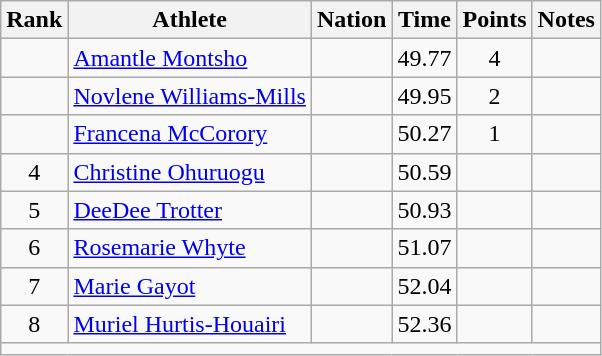<table class="wikitable mw-datatable sortable" style="text-align:center;">
<tr>
<th>Rank</th>
<th>Athlete</th>
<th>Nation</th>
<th>Time</th>
<th>Points</th>
<th>Notes</th>
</tr>
<tr>
<td></td>
<td align=left><a href='#'>Amantle Montsho</a></td>
<td align=left></td>
<td>49.77</td>
<td>4</td>
<td></td>
</tr>
<tr>
<td></td>
<td align=left><a href='#'>Novlene Williams-Mills</a></td>
<td align=left></td>
<td>49.95</td>
<td>2</td>
<td></td>
</tr>
<tr>
<td></td>
<td align=left><a href='#'>Francena McCorory</a></td>
<td align=left></td>
<td>50.27</td>
<td>1</td>
<td></td>
</tr>
<tr>
<td>4</td>
<td align=left><a href='#'>Christine Ohuruogu</a></td>
<td align=left></td>
<td>50.59</td>
<td></td>
<td></td>
</tr>
<tr>
<td>5</td>
<td align=left><a href='#'>DeeDee Trotter</a></td>
<td align=left></td>
<td>50.93</td>
<td></td>
<td></td>
</tr>
<tr>
<td>6</td>
<td align=left><a href='#'>Rosemarie Whyte</a></td>
<td align=left></td>
<td>51.07</td>
<td></td>
<td></td>
</tr>
<tr>
<td>7</td>
<td align=left><a href='#'>Marie Gayot</a></td>
<td align=left></td>
<td>52.04</td>
<td></td>
<td></td>
</tr>
<tr>
<td>8</td>
<td align=left><a href='#'>Muriel Hurtis-Houairi</a></td>
<td align=left></td>
<td>52.36</td>
<td></td>
<td></td>
</tr>
<tr class="sortbottom">
<td colspan=6></td>
</tr>
</table>
